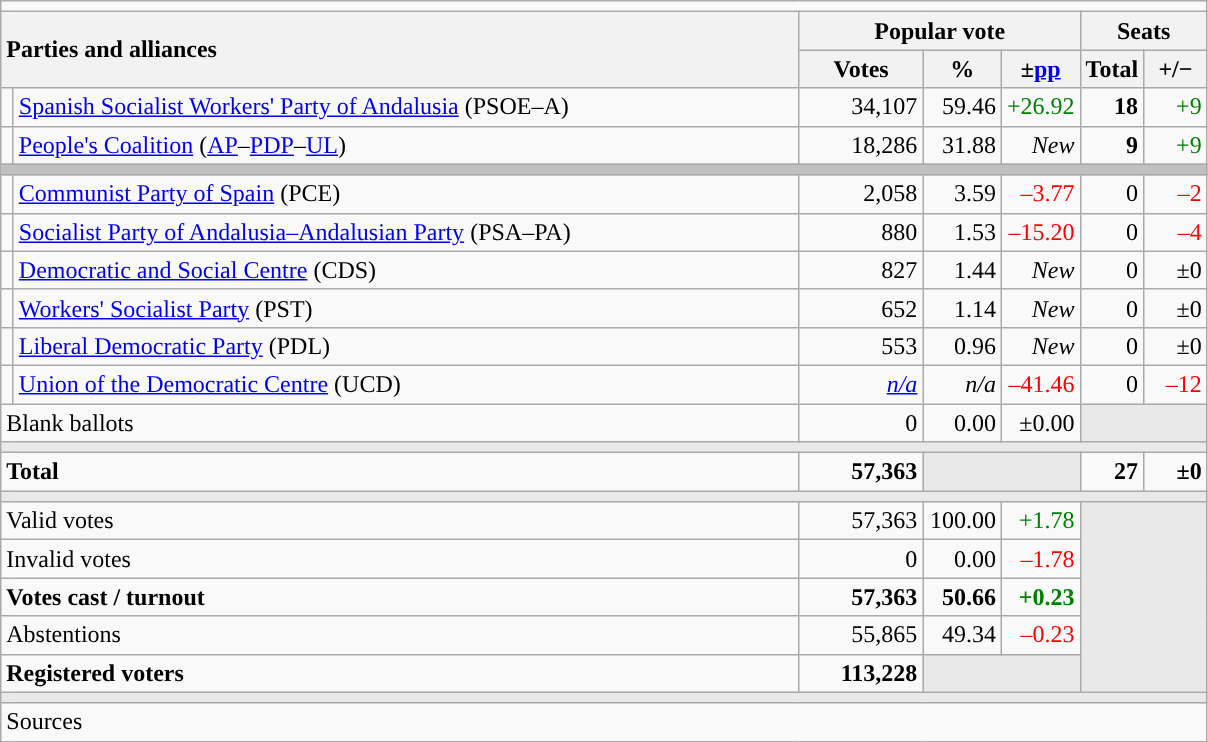<table class="wikitable" style="text-align:right;">
<tr>
<td colspan="7"></td>
</tr>
<tr>
<th style="text-align:left;" rowspan="2" colspan="2" width="525">Parties and alliances</th>
<th colspan="3">Popular vote</th>
<th colspan="2">Seats</th>
</tr>
<tr>
<th width="75">Votes</th>
<th width="45">%</th>
<th width="45">±<a href='#'>pp</a></th>
<th width="35">Total</th>
<th width="35">+/−</th>
</tr>
<tr>
<td width="1" style="color:inherit;background:"></td>
<td align="left"><a href='#'>Spanish Socialist Workers' Party of Andalusia</a> (PSOE–A)</td>
<td>34,107</td>
<td>59.46</td>
<td style="color:green;">+26.92</td>
<td><strong>18</strong></td>
<td style="color:green;">+9</td>
</tr>
<tr>
<td style="color:inherit;background:"></td>
<td align="left"><a href='#'>People's Coalition</a> (<a href='#'>AP</a>–<a href='#'>PDP</a>–<a href='#'>UL</a>)</td>
<td>18,286</td>
<td>31.88</td>
<td><em>New</em></td>
<td><strong>9</strong></td>
<td style="color:green;">+9</td>
</tr>
<tr>
<td colspan="7" bgcolor="#C0C0C0"></td>
</tr>
<tr>
<td style="color:inherit;background:"></td>
<td align="left"><a href='#'>Communist Party of Spain</a> (PCE)</td>
<td>2,058</td>
<td>3.59</td>
<td style="color:red;">–3.77</td>
<td>0</td>
<td style="color:red;">–2</td>
</tr>
<tr>
<td style="color:inherit;background:"></td>
<td align="left"><a href='#'>Socialist Party of Andalusia–Andalusian Party</a> (PSA–PA)</td>
<td>880</td>
<td>1.53</td>
<td style="color:red;">–15.20</td>
<td>0</td>
<td style="color:red;">–4</td>
</tr>
<tr>
<td style="color:inherit;background:"></td>
<td align="left"><a href='#'>Democratic and Social Centre</a> (CDS)</td>
<td>827</td>
<td>1.44</td>
<td><em>New</em></td>
<td>0</td>
<td>±0</td>
</tr>
<tr>
<td style="color:inherit;background:"></td>
<td align="left"><a href='#'>Workers' Socialist Party</a> (PST)</td>
<td>652</td>
<td>1.14</td>
<td><em>New</em></td>
<td>0</td>
<td>±0</td>
</tr>
<tr>
<td style="color:inherit;background:"></td>
<td align="left"><a href='#'>Liberal Democratic Party</a> (PDL)</td>
<td>553</td>
<td>0.96</td>
<td><em>New</em></td>
<td>0</td>
<td>±0</td>
</tr>
<tr>
<td style="color:inherit;background:"></td>
<td align="left"><a href='#'>Union of the Democratic Centre</a> (UCD)</td>
<td><em><a href='#'>n/a</a></em></td>
<td><em>n/a</em></td>
<td style="color:red;">–41.46</td>
<td>0</td>
<td style="color:red;">–12</td>
</tr>
<tr>
<td align="left" colspan="2">Blank ballots</td>
<td>0</td>
<td>0.00</td>
<td>±0.00</td>
<td bgcolor="#E9E9E9" colspan="2"></td>
</tr>
<tr>
<td colspan="7" bgcolor="#E9E9E9"></td>
</tr>
<tr style="font-weight:bold;">
<td align="left" colspan="2">Total</td>
<td>57,363</td>
<td bgcolor="#E9E9E9" colspan="2"></td>
<td>27</td>
<td>±0</td>
</tr>
<tr>
<td colspan="7" bgcolor="#E9E9E9"></td>
</tr>
<tr>
<td align="left" colspan="2">Valid votes</td>
<td>57,363</td>
<td>100.00</td>
<td style="color:green;">+1.78</td>
<td bgcolor="#E9E9E9" colspan="2" rowspan="5"></td>
</tr>
<tr>
<td align="left" colspan="2">Invalid votes</td>
<td>0</td>
<td>0.00</td>
<td style="color:red;">–1.78</td>
</tr>
<tr style="font-weight:bold;">
<td align="left" colspan="2">Votes cast / turnout</td>
<td>57,363</td>
<td>50.66</td>
<td style="color:green;">+0.23</td>
</tr>
<tr>
<td align="left" colspan="2">Abstentions</td>
<td>55,865</td>
<td>49.34</td>
<td style="color:red;">–0.23</td>
</tr>
<tr style="font-weight:bold;">
<td align="left" colspan="2">Registered voters</td>
<td>113,228</td>
<td bgcolor="#E9E9E9" colspan="2"></td>
</tr>
<tr>
<td colspan="7" bgcolor="#E9E9E9"></td>
</tr>
<tr>
<td align="left" colspan="7">Sources</td>
</tr>
</table>
